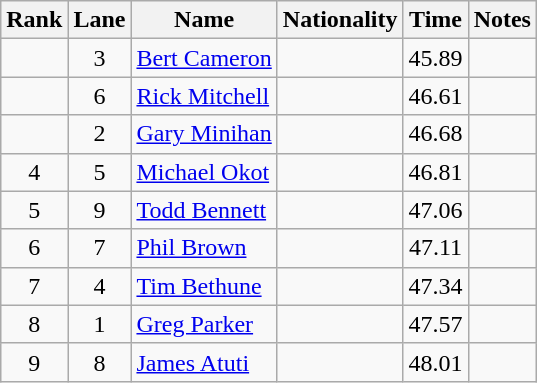<table class="wikitable sortable" style=" text-align:center">
<tr>
<th>Rank</th>
<th>Lane</th>
<th>Name</th>
<th>Nationality</th>
<th>Time</th>
<th>Notes</th>
</tr>
<tr>
<td></td>
<td>3</td>
<td align=left><a href='#'>Bert Cameron</a></td>
<td align=left></td>
<td>45.89</td>
<td></td>
</tr>
<tr>
<td></td>
<td>6</td>
<td align=left><a href='#'>Rick Mitchell</a></td>
<td align=left></td>
<td>46.61</td>
<td></td>
</tr>
<tr>
<td></td>
<td>2</td>
<td align=left><a href='#'>Gary Minihan</a></td>
<td align=left></td>
<td>46.68</td>
<td></td>
</tr>
<tr>
<td>4</td>
<td>5</td>
<td align=left><a href='#'>Michael Okot</a></td>
<td align=left></td>
<td>46.81</td>
<td></td>
</tr>
<tr>
<td>5</td>
<td>9</td>
<td align=left><a href='#'>Todd Bennett</a></td>
<td align=left></td>
<td>47.06</td>
<td></td>
</tr>
<tr>
<td>6</td>
<td>7</td>
<td align=left><a href='#'>Phil Brown</a></td>
<td align=left></td>
<td>47.11</td>
<td></td>
</tr>
<tr>
<td>7</td>
<td>4</td>
<td align=left><a href='#'>Tim Bethune</a></td>
<td align=left></td>
<td>47.34</td>
<td></td>
</tr>
<tr>
<td>8</td>
<td>1</td>
<td align=left><a href='#'>Greg Parker</a></td>
<td align=left></td>
<td>47.57</td>
<td></td>
</tr>
<tr>
<td>9</td>
<td>8</td>
<td align=left><a href='#'>James Atuti</a></td>
<td align=left></td>
<td>48.01</td>
<td></td>
</tr>
</table>
